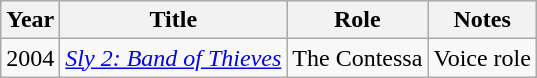<table class="wikitable sortable">
<tr>
<th>Year</th>
<th>Title</th>
<th>Role</th>
<th>Notes</th>
</tr>
<tr>
<td>2004</td>
<td><em><a href='#'>Sly 2: Band of Thieves</a></em></td>
<td>The Contessa</td>
<td>Voice role</td>
</tr>
</table>
